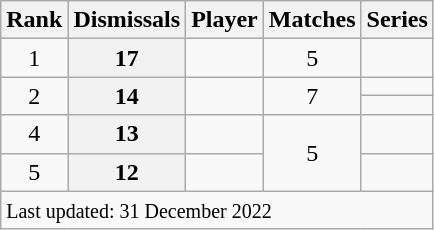<table class="wikitable plainrowheaders sortable">
<tr>
<th scope=col>Rank</th>
<th scope=col>Dismissals</th>
<th scope=col>Player</th>
<th scope=col>Matches</th>
<th scope=col>Series</th>
</tr>
<tr>
<td align=center>1</td>
<th scope=row style=text-align:center;>17</th>
<td></td>
<td align=center>5</td>
<td></td>
</tr>
<tr>
<td align=center rowspan=2>2</td>
<th scope=row style=text-align:center; rowspan=2>14</th>
<td rowspan=2></td>
<td align=center rowspan=2>7</td>
<td></td>
</tr>
<tr>
<td></td>
</tr>
<tr>
<td align=center>4</td>
<th scope=row style=text-align:center;>13</th>
<td></td>
<td align=center rowspan=2>5</td>
<td></td>
</tr>
<tr>
<td align=center>5</td>
<th scope=row style=text-align:center;>12</th>
<td></td>
<td></td>
</tr>
<tr class=sortbottom>
<td colspan=5><small>Last updated: 31 December 2022</small></td>
</tr>
</table>
